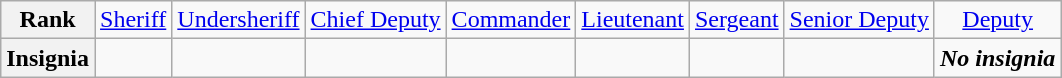<table class="wikitable">
<tr style="text-align:center;">
<th>Rank</th>
<td><a href='#'>Sheriff</a></td>
<td><a href='#'>Undersheriff</a></td>
<td><a href='#'>Chief Deputy</a></td>
<td><a href='#'>Commander</a></td>
<td><a href='#'>Lieutenant</a></td>
<td><a href='#'>Sergeant</a></td>
<td><a href='#'>Senior Deputy</a></td>
<td><a href='#'>Deputy</a></td>
</tr>
<tr style="text-align:center;">
<th>Insignia</th>
<td></td>
<td></td>
<td></td>
<td></td>
<td></td>
<td></td>
<td></td>
<td><strong><em>No insignia</em></strong></td>
</tr>
</table>
